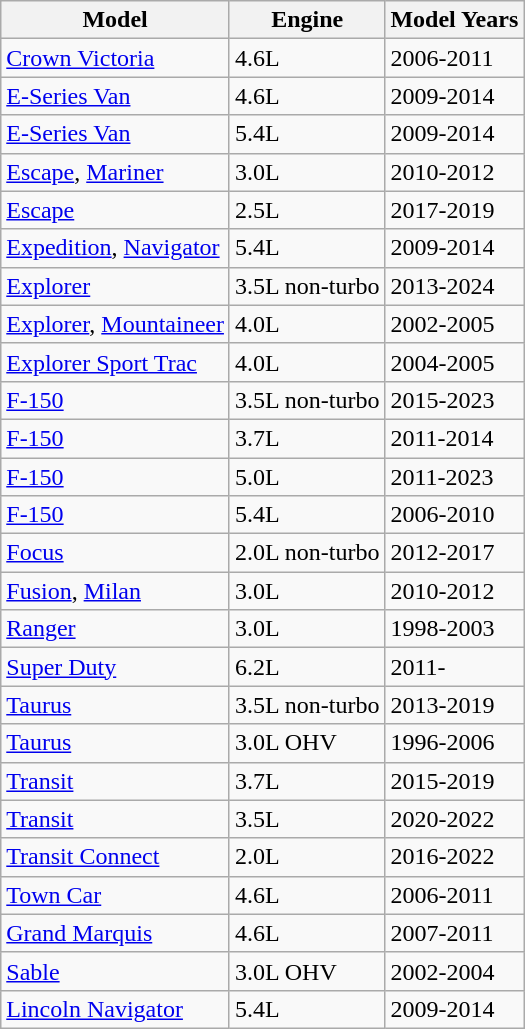<table class="wikitable">
<tr>
<th>Model</th>
<th>Engine</th>
<th>Model Years</th>
</tr>
<tr>
<td><a href='#'>Crown Victoria</a></td>
<td>4.6L</td>
<td>2006-2011</td>
</tr>
<tr>
<td><a href='#'>E-Series Van</a></td>
<td>4.6L</td>
<td>2009-2014</td>
</tr>
<tr>
<td><a href='#'>E-Series Van</a></td>
<td>5.4L</td>
<td>2009-2014</td>
</tr>
<tr>
<td><a href='#'>Escape</a>, <a href='#'>Mariner</a></td>
<td>3.0L</td>
<td>2010-2012</td>
</tr>
<tr>
<td><a href='#'>Escape</a></td>
<td>2.5L</td>
<td>2017-2019</td>
</tr>
<tr>
<td><a href='#'>Expedition</a>, <a href='#'>Navigator</a></td>
<td>5.4L</td>
<td>2009-2014</td>
</tr>
<tr>
<td><a href='#'>Explorer</a></td>
<td>3.5L non-turbo</td>
<td>2013-2024</td>
</tr>
<tr>
<td><a href='#'>Explorer</a>, <a href='#'>Mountaineer</a></td>
<td>4.0L</td>
<td>2002-2005</td>
</tr>
<tr>
<td><a href='#'>Explorer Sport Trac</a></td>
<td>4.0L</td>
<td>2004-2005</td>
</tr>
<tr>
<td><a href='#'>F-150</a></td>
<td>3.5L non-turbo</td>
<td>2015-2023</td>
</tr>
<tr>
<td><a href='#'>F-150</a></td>
<td>3.7L</td>
<td>2011-2014</td>
</tr>
<tr>
<td><a href='#'>F-150</a></td>
<td>5.0L</td>
<td>2011-2023</td>
</tr>
<tr>
<td><a href='#'>F-150</a></td>
<td>5.4L</td>
<td>2006-2010</td>
</tr>
<tr>
<td><a href='#'>Focus</a></td>
<td>2.0L non-turbo</td>
<td>2012-2017</td>
</tr>
<tr>
<td><a href='#'>Fusion</a>, <a href='#'>Milan</a></td>
<td>3.0L</td>
<td>2010-2012</td>
</tr>
<tr>
<td><a href='#'>Ranger</a></td>
<td>3.0L</td>
<td>1998-2003</td>
</tr>
<tr>
<td><a href='#'>Super Duty</a></td>
<td>6.2L</td>
<td>2011-</td>
</tr>
<tr>
<td><a href='#'>Taurus</a></td>
<td>3.5L non-turbo</td>
<td>2013-2019</td>
</tr>
<tr>
<td><a href='#'>Taurus</a></td>
<td>3.0L OHV</td>
<td>1996-2006</td>
</tr>
<tr>
<td><a href='#'>Transit</a></td>
<td>3.7L</td>
<td>2015-2019</td>
</tr>
<tr>
<td><a href='#'>Transit</a></td>
<td>3.5L</td>
<td>2020-2022</td>
</tr>
<tr>
<td><a href='#'>Transit Connect</a></td>
<td>2.0L</td>
<td>2016-2022</td>
</tr>
<tr>
<td><a href='#'>Town Car</a></td>
<td>4.6L</td>
<td>2006-2011</td>
</tr>
<tr>
<td><a href='#'>Grand Marquis</a></td>
<td>4.6L</td>
<td>2007-2011</td>
</tr>
<tr>
<td><a href='#'>Sable</a></td>
<td>3.0L OHV</td>
<td>2002-2004</td>
</tr>
<tr>
<td><a href='#'>Lincoln Navigator</a></td>
<td>5.4L</td>
<td>2009-2014</td>
</tr>
</table>
